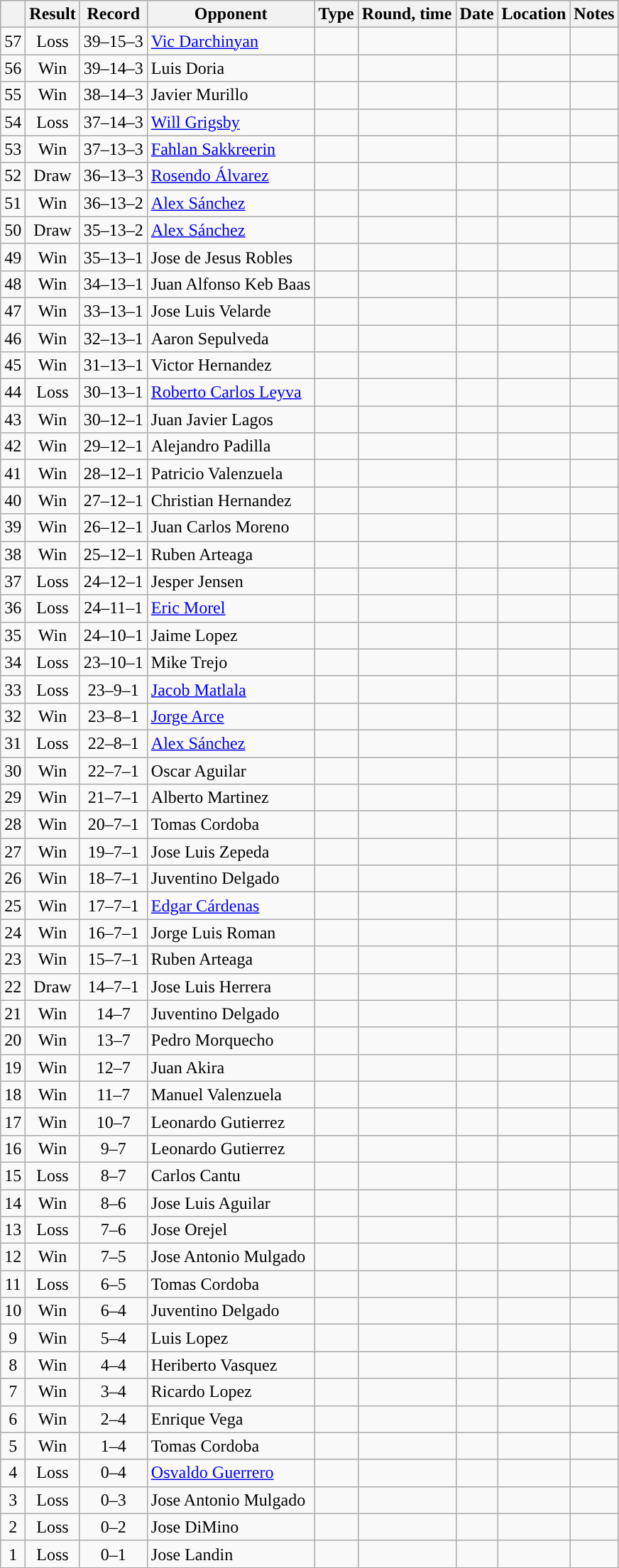<table class="wikitable" style="text-align:center">
<tr>
<th></th>
<th>Result</th>
<th>Record</th>
<th>Opponent</th>
<th>Type</th>
<th>Round, time</th>
<th>Date</th>
<th>Location</th>
<th>Notes</th>
</tr>
<tr>
<td>57</td>
<td>Loss</td>
<td>39–15–3</td>
<td align=left><a href='#'>Vic Darchinyan</a></td>
<td></td>
<td></td>
<td></td>
<td align=left></td>
<td align=left></td>
</tr>
<tr>
<td>56</td>
<td>Win</td>
<td>39–14–3</td>
<td align=left>Luis Doria</td>
<td></td>
<td></td>
<td></td>
<td align=left></td>
<td align=left></td>
</tr>
<tr>
<td>55</td>
<td>Win</td>
<td>38–14–3</td>
<td align=left>Javier Murillo</td>
<td></td>
<td></td>
<td></td>
<td align=left></td>
<td align=left></td>
</tr>
<tr>
<td>54</td>
<td>Loss</td>
<td>37–14–3</td>
<td align=left><a href='#'>Will Grigsby</a></td>
<td></td>
<td></td>
<td></td>
<td align=left></td>
<td align=left></td>
</tr>
<tr>
<td>53</td>
<td>Win</td>
<td>37–13–3</td>
<td align=left><a href='#'>Fahlan Sakkreerin</a></td>
<td></td>
<td></td>
<td></td>
<td align=left></td>
<td align=left></td>
</tr>
<tr>
<td>52</td>
<td>Draw</td>
<td>36–13–3</td>
<td align=left><a href='#'>Rosendo Álvarez</a></td>
<td></td>
<td></td>
<td></td>
<td align=left></td>
<td align=left></td>
</tr>
<tr>
<td>51</td>
<td>Win</td>
<td>36–13–2</td>
<td align=left><a href='#'>Alex Sánchez</a></td>
<td></td>
<td></td>
<td></td>
<td align=left></td>
<td align=left></td>
</tr>
<tr>
<td>50</td>
<td>Draw</td>
<td>35–13–2</td>
<td align=left><a href='#'>Alex Sánchez</a></td>
<td></td>
<td></td>
<td></td>
<td align=left></td>
<td align=left></td>
</tr>
<tr>
<td>49</td>
<td>Win</td>
<td>35–13–1</td>
<td align=left>Jose de Jesus Robles</td>
<td></td>
<td></td>
<td></td>
<td align=left></td>
<td align=left></td>
</tr>
<tr>
<td>48</td>
<td>Win</td>
<td>34–13–1</td>
<td align=left>Juan Alfonso Keb Baas</td>
<td></td>
<td></td>
<td></td>
<td align=left></td>
<td align=left></td>
</tr>
<tr>
<td>47</td>
<td>Win</td>
<td>33–13–1</td>
<td align=left>Jose Luis Velarde</td>
<td></td>
<td></td>
<td></td>
<td align=left></td>
<td align=left></td>
</tr>
<tr>
<td>46</td>
<td>Win</td>
<td>32–13–1</td>
<td align=left>Aaron Sepulveda</td>
<td></td>
<td></td>
<td></td>
<td align=left></td>
<td align=left></td>
</tr>
<tr>
<td>45</td>
<td>Win</td>
<td>31–13–1</td>
<td align=left>Victor Hernandez</td>
<td></td>
<td></td>
<td></td>
<td align=left></td>
<td align=left></td>
</tr>
<tr>
<td>44</td>
<td>Loss</td>
<td>30–13–1</td>
<td align=left><a href='#'>Roberto Carlos Leyva</a></td>
<td></td>
<td></td>
<td></td>
<td align=left></td>
<td align=left></td>
</tr>
<tr>
<td>43</td>
<td>Win</td>
<td>30–12–1</td>
<td align=left>Juan Javier Lagos</td>
<td></td>
<td></td>
<td></td>
<td align=left></td>
<td align=left></td>
</tr>
<tr>
<td>42</td>
<td>Win</td>
<td>29–12–1</td>
<td align=left>Alejandro Padilla</td>
<td></td>
<td></td>
<td></td>
<td align=left></td>
<td align=left></td>
</tr>
<tr>
<td>41</td>
<td>Win</td>
<td>28–12–1</td>
<td align=left>Patricio Valenzuela</td>
<td></td>
<td></td>
<td></td>
<td align=left></td>
<td align=left></td>
</tr>
<tr>
<td>40</td>
<td>Win</td>
<td>27–12–1</td>
<td align=left>Christian Hernandez</td>
<td></td>
<td></td>
<td></td>
<td align=left></td>
<td align=left></td>
</tr>
<tr>
<td>39</td>
<td>Win</td>
<td>26–12–1</td>
<td align=left>Juan Carlos Moreno</td>
<td></td>
<td></td>
<td></td>
<td align=left></td>
<td align=left></td>
</tr>
<tr>
<td>38</td>
<td>Win</td>
<td>25–12–1</td>
<td align=left>Ruben Arteaga</td>
<td></td>
<td></td>
<td></td>
<td align=left></td>
<td align=left></td>
</tr>
<tr>
<td>37</td>
<td>Loss</td>
<td>24–12–1</td>
<td align=left>Jesper Jensen</td>
<td></td>
<td></td>
<td></td>
<td align=left></td>
<td align=left></td>
</tr>
<tr>
<td>36</td>
<td>Loss</td>
<td>24–11–1</td>
<td align=left><a href='#'>Eric Morel</a></td>
<td></td>
<td></td>
<td></td>
<td align=left></td>
<td align=left></td>
</tr>
<tr>
<td>35</td>
<td>Win</td>
<td>24–10–1</td>
<td align=left>Jaime Lopez</td>
<td></td>
<td></td>
<td></td>
<td align=left></td>
<td align=left></td>
</tr>
<tr>
<td>34</td>
<td>Loss</td>
<td>23–10–1</td>
<td align=left>Mike Trejo</td>
<td></td>
<td></td>
<td></td>
<td align=left></td>
<td align=left></td>
</tr>
<tr>
<td>33</td>
<td>Loss</td>
<td>23–9–1</td>
<td align=left><a href='#'>Jacob Matlala</a></td>
<td></td>
<td></td>
<td></td>
<td align=left></td>
<td align=left></td>
</tr>
<tr>
<td>32</td>
<td>Win</td>
<td>23–8–1</td>
<td align=left><a href='#'>Jorge Arce</a></td>
<td></td>
<td></td>
<td></td>
<td align=left></td>
<td align=left></td>
</tr>
<tr>
<td>31</td>
<td>Loss</td>
<td>22–8–1</td>
<td align=left><a href='#'>Alex Sánchez</a></td>
<td></td>
<td></td>
<td></td>
<td align=left></td>
<td align=left></td>
</tr>
<tr>
<td>30</td>
<td>Win</td>
<td>22–7–1</td>
<td align=left>Oscar Aguilar</td>
<td></td>
<td></td>
<td></td>
<td align=left></td>
<td align=left></td>
</tr>
<tr>
<td>29</td>
<td>Win</td>
<td>21–7–1</td>
<td align=left>Alberto Martinez</td>
<td></td>
<td></td>
<td></td>
<td align=left></td>
<td align=left></td>
</tr>
<tr>
<td>28</td>
<td>Win</td>
<td>20–7–1</td>
<td align=left>Tomas Cordoba</td>
<td></td>
<td></td>
<td></td>
<td align=left></td>
<td align=left></td>
</tr>
<tr>
<td>27</td>
<td>Win</td>
<td>19–7–1</td>
<td align=left>Jose Luis Zepeda</td>
<td></td>
<td></td>
<td></td>
<td align=left></td>
<td align=left></td>
</tr>
<tr>
<td>26</td>
<td>Win</td>
<td>18–7–1</td>
<td align=left>Juventino Delgado</td>
<td></td>
<td></td>
<td></td>
<td align=left></td>
<td align=left></td>
</tr>
<tr>
<td>25</td>
<td>Win</td>
<td>17–7–1</td>
<td align=left><a href='#'>Edgar Cárdenas</a></td>
<td></td>
<td></td>
<td></td>
<td align=left></td>
<td align=left></td>
</tr>
<tr>
<td>24</td>
<td>Win</td>
<td>16–7–1</td>
<td align=left>Jorge Luis Roman</td>
<td></td>
<td></td>
<td></td>
<td align=left></td>
<td align=left></td>
</tr>
<tr>
<td>23</td>
<td>Win</td>
<td>15–7–1</td>
<td align=left>Ruben Arteaga</td>
<td></td>
<td></td>
<td></td>
<td align=left></td>
<td align=left></td>
</tr>
<tr>
<td>22</td>
<td>Draw</td>
<td>14–7–1</td>
<td align=left>Jose Luis Herrera</td>
<td></td>
<td></td>
<td></td>
<td align=left></td>
<td align=left></td>
</tr>
<tr>
<td>21</td>
<td>Win</td>
<td>14–7</td>
<td align=left>Juventino Delgado</td>
<td></td>
<td></td>
<td></td>
<td align=left></td>
<td align=left></td>
</tr>
<tr>
<td>20</td>
<td>Win</td>
<td>13–7</td>
<td align=left>Pedro Morquecho</td>
<td></td>
<td></td>
<td></td>
<td align=left></td>
<td align=left></td>
</tr>
<tr>
<td>19</td>
<td>Win</td>
<td>12–7</td>
<td align=left>Juan Akira</td>
<td></td>
<td></td>
<td></td>
<td align=left></td>
<td align=left></td>
</tr>
<tr>
<td>18</td>
<td>Win</td>
<td>11–7</td>
<td align=left>Manuel Valenzuela</td>
<td></td>
<td></td>
<td></td>
<td align=left></td>
<td align=left></td>
</tr>
<tr>
<td>17</td>
<td>Win</td>
<td>10–7</td>
<td align=left>Leonardo Gutierrez</td>
<td></td>
<td></td>
<td></td>
<td align=left></td>
<td align=left></td>
</tr>
<tr>
<td>16</td>
<td>Win</td>
<td>9–7</td>
<td align=left>Leonardo Gutierrez</td>
<td></td>
<td></td>
<td></td>
<td align=left></td>
<td align=left></td>
</tr>
<tr>
<td>15</td>
<td>Loss</td>
<td>8–7</td>
<td align=left>Carlos Cantu</td>
<td></td>
<td></td>
<td></td>
<td align=left></td>
<td align=left></td>
</tr>
<tr>
<td>14</td>
<td>Win</td>
<td>8–6</td>
<td align=left>Jose Luis Aguilar</td>
<td></td>
<td></td>
<td></td>
<td align=left></td>
<td align=left></td>
</tr>
<tr>
<td>13</td>
<td>Loss</td>
<td>7–6</td>
<td align=left>Jose Orejel</td>
<td></td>
<td></td>
<td></td>
<td align=left></td>
<td align=left></td>
</tr>
<tr>
<td>12</td>
<td>Win</td>
<td>7–5</td>
<td align=left>Jose Antonio Mulgado</td>
<td></td>
<td></td>
<td></td>
<td align=left></td>
<td align=left></td>
</tr>
<tr>
<td>11</td>
<td>Loss</td>
<td>6–5</td>
<td align=left>Tomas Cordoba</td>
<td></td>
<td></td>
<td></td>
<td align=left></td>
<td align=left></td>
</tr>
<tr>
<td>10</td>
<td>Win</td>
<td>6–4</td>
<td align=left>Juventino Delgado</td>
<td></td>
<td></td>
<td></td>
<td align=left></td>
<td align=left></td>
</tr>
<tr>
<td>9</td>
<td>Win</td>
<td>5–4</td>
<td align=left>Luis Lopez</td>
<td></td>
<td></td>
<td></td>
<td align=left></td>
<td align=left></td>
</tr>
<tr>
<td>8</td>
<td>Win</td>
<td>4–4</td>
<td align=left>Heriberto Vasquez</td>
<td></td>
<td></td>
<td></td>
<td align=left></td>
<td align=left></td>
</tr>
<tr>
<td>7</td>
<td>Win</td>
<td>3–4</td>
<td align=left>Ricardo Lopez</td>
<td></td>
<td></td>
<td></td>
<td align=left></td>
<td align=left></td>
</tr>
<tr>
<td>6</td>
<td>Win</td>
<td>2–4</td>
<td align=left>Enrique Vega</td>
<td></td>
<td></td>
<td></td>
<td align=left></td>
<td align=left></td>
</tr>
<tr>
<td>5</td>
<td>Win</td>
<td>1–4</td>
<td align=left>Tomas Cordoba</td>
<td></td>
<td></td>
<td></td>
<td align=left></td>
<td align=left></td>
</tr>
<tr>
<td>4</td>
<td>Loss</td>
<td>0–4</td>
<td align=left><a href='#'>Osvaldo Guerrero</a></td>
<td></td>
<td></td>
<td></td>
<td align=left></td>
<td align=left></td>
</tr>
<tr>
<td>3</td>
<td>Loss</td>
<td>0–3</td>
<td align=left>Jose Antonio Mulgado</td>
<td></td>
<td></td>
<td></td>
<td align=left></td>
<td align=left></td>
</tr>
<tr>
<td>2</td>
<td>Loss</td>
<td>0–2</td>
<td align=left>Jose DiMino</td>
<td></td>
<td></td>
<td></td>
<td align=left></td>
<td align=left></td>
</tr>
<tr>
<td>1</td>
<td>Loss</td>
<td>0–1</td>
<td align=left>Jose Landin</td>
<td></td>
<td></td>
<td></td>
<td align=left></td>
<td align=left></td>
</tr>
</table>
